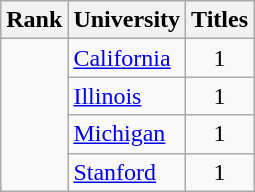<table class="wikitable sortable" style="text-align:center">
<tr>
<th>Rank</th>
<th>University</th>
<th>Titles</th>
</tr>
<tr>
<td rowspan="5"></td>
<td align=left><a href='#'>California</a></td>
<td>1</td>
</tr>
<tr>
<td align=left><a href='#'>Illinois</a></td>
<td>1</td>
</tr>
<tr>
<td align=left><a href='#'>Michigan</a></td>
<td>1</td>
</tr>
<tr>
<td align=left><a href='#'>Stanford</a></td>
<td>1</td>
</tr>
</table>
